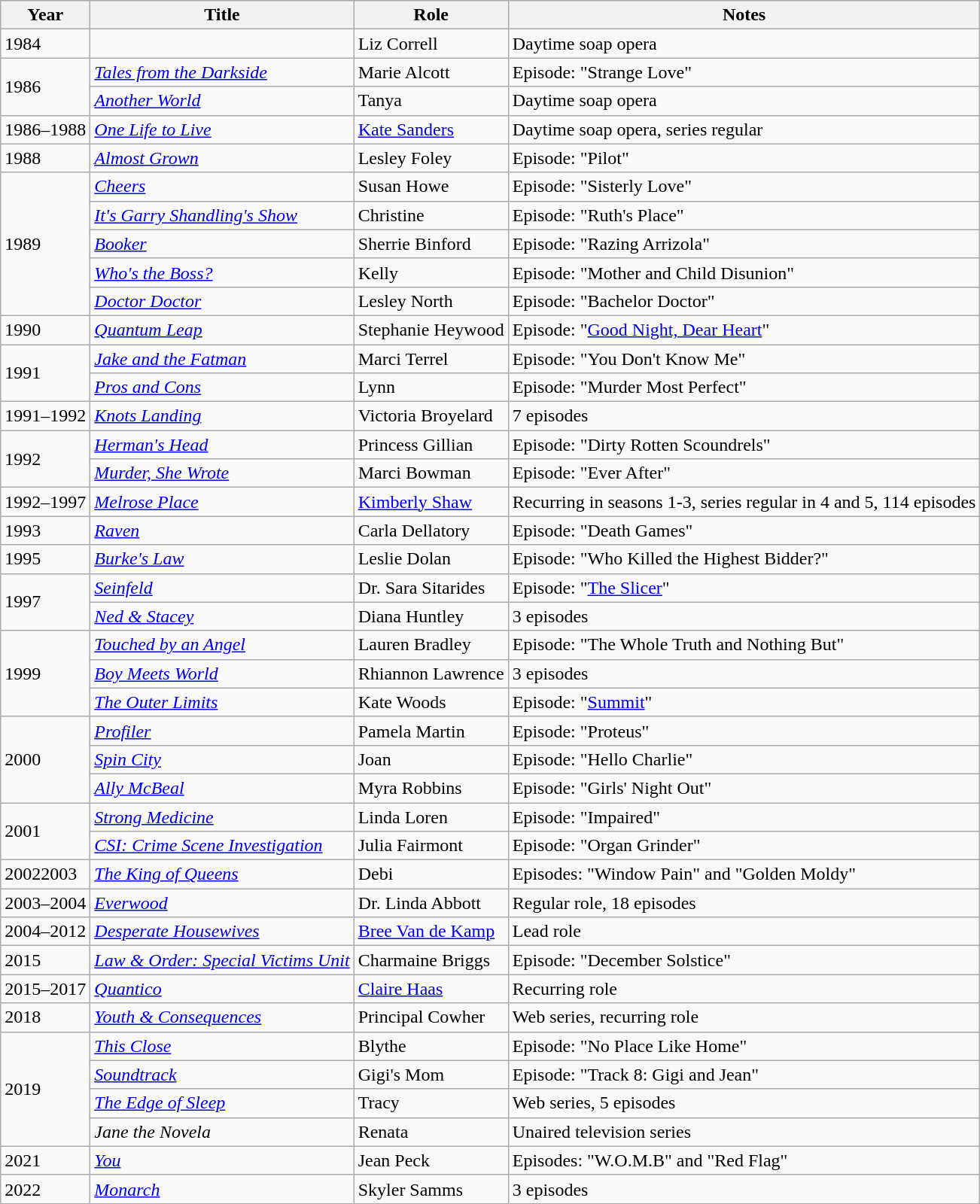<table class="wikitable sortable">
<tr>
<th>Year</th>
<th>Title</th>
<th>Role</th>
<th class="unsortable">Notes</th>
</tr>
<tr>
<td>1984</td>
<td><em></em></td>
<td>Liz Correll</td>
<td>Daytime soap opera</td>
</tr>
<tr>
<td rowspan="2">1986</td>
<td><em><a href='#'>Tales from the Darkside</a></em></td>
<td>Marie Alcott</td>
<td>Episode: "Strange Love"</td>
</tr>
<tr>
<td><em><a href='#'>Another World</a></em></td>
<td>Tanya</td>
<td>Daytime soap opera</td>
</tr>
<tr>
<td>1986–1988</td>
<td><em><a href='#'>One Life to Live</a></em></td>
<td><a href='#'>Kate Sanders</a></td>
<td>Daytime soap opera, series regular</td>
</tr>
<tr>
<td>1988</td>
<td><em><a href='#'>Almost Grown</a></em></td>
<td>Lesley Foley</td>
<td>Episode: "Pilot"</td>
</tr>
<tr>
<td rowspan="5">1989</td>
<td><em><a href='#'>Cheers</a></em></td>
<td>Susan Howe</td>
<td>Episode: "Sisterly Love"</td>
</tr>
<tr>
<td><em><a href='#'>It's Garry Shandling's Show</a></em></td>
<td>Christine</td>
<td>Episode: "Ruth's Place"</td>
</tr>
<tr>
<td><em><a href='#'>Booker</a></em></td>
<td>Sherrie Binford</td>
<td>Episode: "Razing Arrizola"</td>
</tr>
<tr>
<td><em><a href='#'>Who's the Boss?</a></em></td>
<td>Kelly</td>
<td>Episode: "Mother and Child Disunion"</td>
</tr>
<tr>
<td><em><a href='#'>Doctor Doctor</a></em></td>
<td>Lesley North</td>
<td>Episode: "Bachelor Doctor"</td>
</tr>
<tr>
<td>1990</td>
<td><em><a href='#'>Quantum Leap</a></em></td>
<td>Stephanie Heywood</td>
<td>Episode: "<a href='#'>Good Night, Dear Heart</a>"</td>
</tr>
<tr>
<td rowspan="2">1991</td>
<td><em><a href='#'>Jake and the Fatman</a></em></td>
<td>Marci Terrel</td>
<td>Episode: "You Don't Know Me"</td>
</tr>
<tr>
<td><em><a href='#'>Pros and Cons</a></em></td>
<td>Lynn</td>
<td>Episode: "Murder Most Perfect"</td>
</tr>
<tr>
<td>1991–1992</td>
<td><em><a href='#'>Knots Landing</a></em></td>
<td>Victoria Broyelard</td>
<td>7 episodes</td>
</tr>
<tr>
<td rowspan="2">1992</td>
<td><em><a href='#'>Herman's Head</a></em></td>
<td>Princess Gillian</td>
<td>Episode: "Dirty Rotten Scoundrels"</td>
</tr>
<tr>
<td><em><a href='#'>Murder, She Wrote</a></em></td>
<td>Marci Bowman</td>
<td>Episode: "Ever After"</td>
</tr>
<tr>
<td>1992–1997</td>
<td><em><a href='#'>Melrose Place</a></em></td>
<td><a href='#'>Kimberly Shaw</a></td>
<td>Recurring in seasons 1-3, series regular in 4 and 5, 114 episodes</td>
</tr>
<tr>
<td>1993</td>
<td><em><a href='#'>Raven</a></em></td>
<td>Carla Dellatory</td>
<td>Episode: "Death Games"</td>
</tr>
<tr>
<td>1995</td>
<td><em><a href='#'>Burke's Law</a></em></td>
<td>Leslie Dolan</td>
<td>Episode: "Who Killed the Highest Bidder?"</td>
</tr>
<tr>
<td rowspan="2">1997</td>
<td><em><a href='#'>Seinfeld</a></em></td>
<td>Dr. Sara Sitarides</td>
<td>Episode: "<a href='#'>The Slicer</a>"</td>
</tr>
<tr>
<td><em><a href='#'>Ned & Stacey</a></em></td>
<td>Diana Huntley</td>
<td>3 episodes</td>
</tr>
<tr>
<td rowspan="3">1999</td>
<td><em><a href='#'>Touched by an Angel</a></em></td>
<td>Lauren Bradley</td>
<td>Episode: "The Whole Truth and Nothing But"</td>
</tr>
<tr>
<td><em><a href='#'>Boy Meets World</a></em></td>
<td>Rhiannon Lawrence</td>
<td>3 episodes</td>
</tr>
<tr>
<td><em><a href='#'>The Outer Limits</a></em></td>
<td>Kate Woods</td>
<td>Episode: "<a href='#'>Summit</a>"</td>
</tr>
<tr>
<td rowspan="3">2000</td>
<td><em><a href='#'>Profiler</a></em></td>
<td>Pamela Martin</td>
<td>Episode: "Proteus"</td>
</tr>
<tr>
<td><em><a href='#'>Spin City</a></em></td>
<td>Joan</td>
<td>Episode: "Hello Charlie"</td>
</tr>
<tr>
<td><em><a href='#'>Ally McBeal</a></em></td>
<td>Myra Robbins</td>
<td>Episode: "Girls' Night Out"</td>
</tr>
<tr>
<td rowspan="2">2001</td>
<td><em><a href='#'>Strong Medicine</a></em></td>
<td>Linda Loren</td>
<td>Episode: "Impaired"</td>
</tr>
<tr>
<td><em><a href='#'>CSI: Crime Scene Investigation</a></em></td>
<td>Julia Fairmont</td>
<td>Episode: "Organ Grinder"</td>
</tr>
<tr>
<td>20022003</td>
<td><em><a href='#'>The King of Queens</a></em></td>
<td>Debi</td>
<td>Episodes: "Window Pain" and "Golden Moldy"</td>
</tr>
<tr>
<td>2003–2004</td>
<td><em><a href='#'>Everwood</a></em></td>
<td>Dr. Linda Abbott</td>
<td>Regular role, 18 episodes</td>
</tr>
<tr>
<td>2004–2012</td>
<td><em><a href='#'>Desperate Housewives</a></em></td>
<td><a href='#'>Bree Van de Kamp</a></td>
<td>Lead role</td>
</tr>
<tr>
<td>2015</td>
<td><em><a href='#'>Law & Order: Special Victims Unit</a></em></td>
<td>Charmaine Briggs</td>
<td>Episode: "December Solstice"</td>
</tr>
<tr>
<td>2015–2017</td>
<td><em><a href='#'>Quantico</a></em></td>
<td><a href='#'>Claire Haas</a></td>
<td>Recurring role</td>
</tr>
<tr>
<td>2018</td>
<td><em><a href='#'>Youth & Consequences</a></em></td>
<td>Principal Cowher</td>
<td>Web series, recurring role</td>
</tr>
<tr>
<td rowspan="4">2019</td>
<td><em><a href='#'>This Close</a></em></td>
<td>Blythe</td>
<td>Episode: "No Place Like Home"</td>
</tr>
<tr>
<td><em><a href='#'>Soundtrack</a></em></td>
<td>Gigi's Mom</td>
<td>Episode: "Track 8: Gigi and Jean"</td>
</tr>
<tr>
<td><em><a href='#'>The Edge of Sleep</a></em></td>
<td>Tracy</td>
<td>Web series, 5 episodes</td>
</tr>
<tr>
<td><em>Jane the Novela</em></td>
<td>Renata</td>
<td>Unaired television series</td>
</tr>
<tr>
<td>2021</td>
<td><em><a href='#'>You</a></em></td>
<td>Jean Peck</td>
<td>Episodes: "W.O.M.B" and "Red Flag"</td>
</tr>
<tr>
<td>2022</td>
<td><a href='#'><em>Monarch</em></a></td>
<td>Skyler Samms</td>
<td>3 episodes</td>
</tr>
</table>
